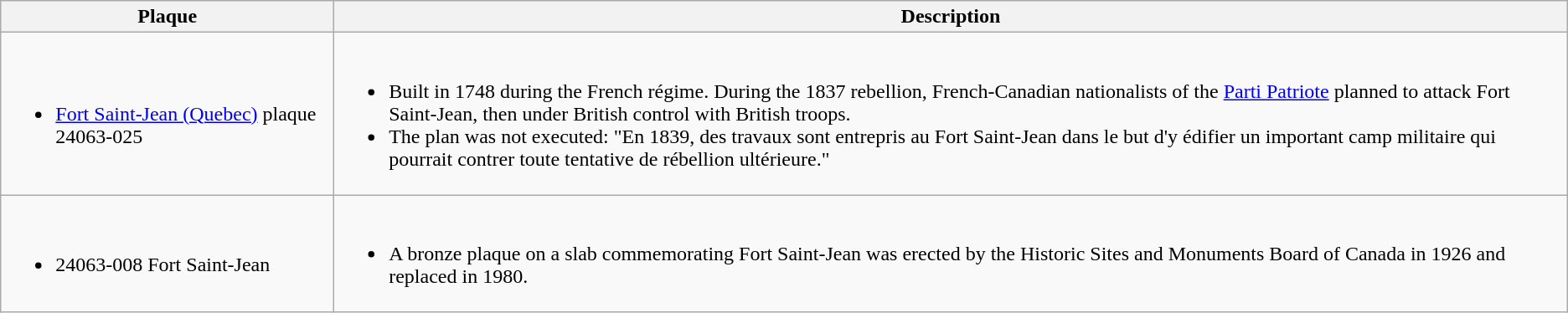<table class="wikitable">
<tr>
<th>Plaque</th>
<th>Description</th>
</tr>
<tr>
<td><br><ul><li><a href='#'>Fort Saint-Jean (Quebec)</a> plaque 24063-025</li></ul></td>
<td><br><ul><li>Built in 1748 during the French régime. During the 1837 rebellion, French-Canadian nationalists of the <a href='#'>Parti Patriote</a> planned to attack Fort Saint-Jean, then under British control with British troops.</li><li>The plan was not executed: "En 1839, des travaux sont entrepris au Fort Saint-Jean dans le but d'y édifier un important camp militaire qui pourrait contrer toute tentative de rébellion ultérieure."</li></ul></td>
</tr>
<tr>
<td><br><ul><li>24063-008 Fort Saint-Jean</li></ul></td>
<td><br><ul><li>A bronze plaque on a slab commemorating Fort Saint-Jean was erected by the Historic Sites and Monuments Board of Canada in 1926 and replaced in 1980.</li></ul></td>
</tr>
</table>
